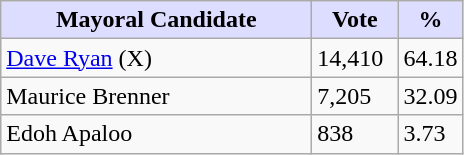<table class="wikitable">
<tr>
<th style="background:#ddf; width:200px;">Mayoral Candidate </th>
<th style="background:#ddf; width:50px;">Vote</th>
<th style="background:#ddf; width:30px;">%</th>
</tr>
<tr>
<td><a href='#'>Dave Ryan</a> (X)</td>
<td>14,410</td>
<td>64.18</td>
</tr>
<tr>
<td>Maurice Brenner</td>
<td>7,205</td>
<td>32.09</td>
</tr>
<tr>
<td>Edoh Apaloo</td>
<td>838</td>
<td>3.73</td>
</tr>
</table>
